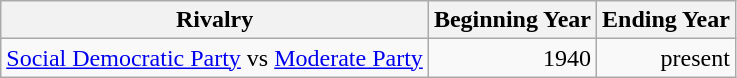<table class="wikitable sortable">
<tr>
<th>Rivalry</th>
<th>Beginning Year</th>
<th>Ending Year</th>
</tr>
<tr>
<td><a href='#'>Social Democratic Party</a> vs <a href='#'>Moderate Party</a></td>
<td style="text-align:right;">1940</td>
<td style="text-align:right;">present</td>
</tr>
</table>
